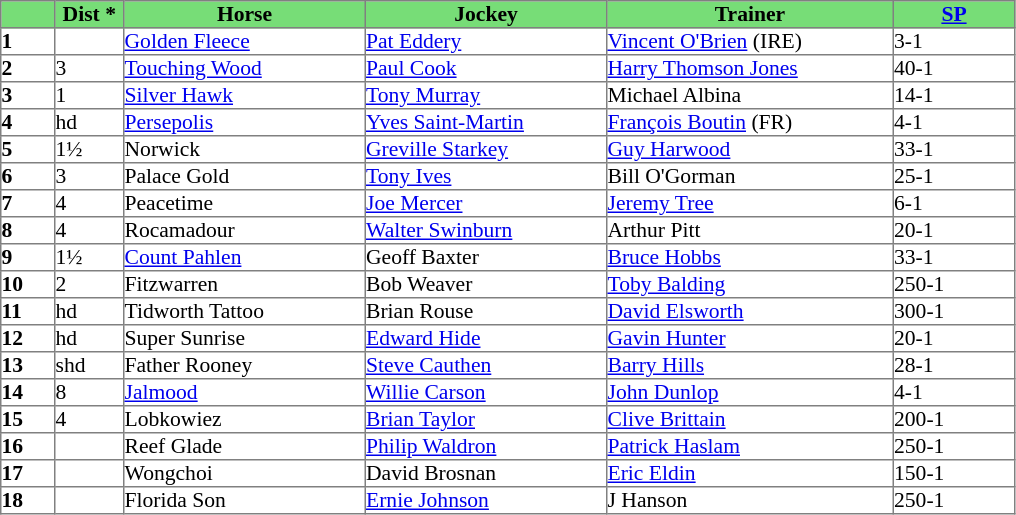<table border="1" cellpadding="0" style="border-collapse: collapse; font-size:90%">
<tr bgcolor="#77dd77" align="center">
<td width="35px"></td>
<td width="45px"><strong>Dist *</strong></td>
<td width="160px"><strong>Horse</strong></td>
<td width="160px"><strong>Jockey</strong></td>
<td width="190px"><strong>Trainer</strong></td>
<td width="80px"><strong><a href='#'>SP</a></strong></td>
</tr>
<tr>
<td><strong>1</strong></td>
<td></td>
<td><a href='#'>Golden Fleece</a></td>
<td><a href='#'>Pat Eddery</a></td>
<td><a href='#'>Vincent O'Brien</a> (IRE)</td>
<td>3-1</td>
</tr>
<tr>
<td><strong>2</strong></td>
<td>3</td>
<td><a href='#'>Touching Wood</a></td>
<td><a href='#'>Paul Cook</a></td>
<td><a href='#'>Harry Thomson Jones</a></td>
<td>40-1</td>
</tr>
<tr>
<td><strong>3</strong></td>
<td>1</td>
<td><a href='#'>Silver Hawk</a></td>
<td><a href='#'>Tony Murray</a></td>
<td>Michael Albina</td>
<td>14-1</td>
</tr>
<tr>
<td><strong>4</strong></td>
<td>hd</td>
<td><a href='#'>Persepolis</a></td>
<td><a href='#'>Yves Saint-Martin</a></td>
<td><a href='#'>François Boutin</a> (FR)</td>
<td>4-1</td>
</tr>
<tr>
<td><strong>5</strong></td>
<td>1½</td>
<td>Norwick</td>
<td><a href='#'>Greville Starkey</a></td>
<td><a href='#'>Guy Harwood</a></td>
<td>33-1</td>
</tr>
<tr>
<td><strong>6</strong></td>
<td>3</td>
<td>Palace Gold</td>
<td><a href='#'>Tony Ives</a></td>
<td>Bill O'Gorman</td>
<td>25-1</td>
</tr>
<tr>
<td><strong>7</strong></td>
<td>4</td>
<td>Peacetime</td>
<td><a href='#'>Joe Mercer</a></td>
<td><a href='#'>Jeremy Tree</a></td>
<td>6-1</td>
</tr>
<tr>
<td><strong>8</strong></td>
<td>4</td>
<td>Rocamadour</td>
<td><a href='#'>Walter Swinburn</a></td>
<td>Arthur Pitt</td>
<td>20-1</td>
</tr>
<tr>
<td><strong>9</strong></td>
<td>1½</td>
<td><a href='#'>Count Pahlen</a></td>
<td>Geoff Baxter</td>
<td><a href='#'>Bruce Hobbs</a></td>
<td>33-1</td>
</tr>
<tr>
<td><strong>10</strong></td>
<td>2</td>
<td>Fitzwarren</td>
<td>Bob Weaver</td>
<td><a href='#'>Toby Balding</a></td>
<td>250-1</td>
</tr>
<tr>
<td><strong>11</strong></td>
<td>hd</td>
<td>Tidworth Tattoo</td>
<td>Brian Rouse</td>
<td><a href='#'>David Elsworth</a></td>
<td>300-1</td>
</tr>
<tr>
<td><strong>12</strong></td>
<td>hd</td>
<td>Super Sunrise</td>
<td><a href='#'>Edward Hide</a></td>
<td><a href='#'>Gavin Hunter</a></td>
<td>20-1</td>
</tr>
<tr>
<td><strong>13</strong></td>
<td>shd</td>
<td>Father Rooney</td>
<td><a href='#'>Steve Cauthen</a></td>
<td><a href='#'>Barry Hills</a></td>
<td>28-1</td>
</tr>
<tr>
<td><strong>14</strong></td>
<td>8</td>
<td><a href='#'>Jalmood</a></td>
<td><a href='#'>Willie Carson</a></td>
<td><a href='#'>John Dunlop</a></td>
<td>4-1</td>
</tr>
<tr>
<td><strong>15</strong></td>
<td>4</td>
<td>Lobkowiez</td>
<td><a href='#'>Brian Taylor</a></td>
<td><a href='#'>Clive Brittain</a></td>
<td>200-1</td>
</tr>
<tr>
<td><strong>16</strong></td>
<td></td>
<td>Reef Glade</td>
<td><a href='#'>Philip Waldron</a></td>
<td><a href='#'>Patrick Haslam</a></td>
<td>250-1</td>
</tr>
<tr>
<td><strong>17</strong></td>
<td></td>
<td>Wongchoi</td>
<td>David Brosnan</td>
<td><a href='#'>Eric Eldin</a></td>
<td>150-1</td>
</tr>
<tr>
<td><strong>18</strong></td>
<td></td>
<td>Florida Son</td>
<td><a href='#'>Ernie Johnson</a></td>
<td>J Hanson</td>
<td>250-1</td>
</tr>
</table>
